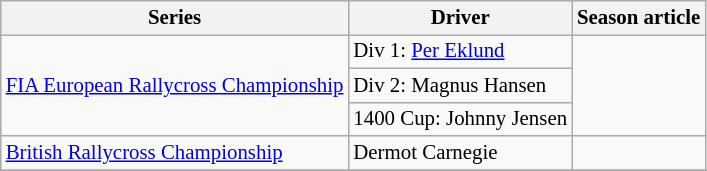<table class="wikitable" style="font-size: 87%;">
<tr>
<th>Series</th>
<th>Driver</th>
<th>Season article</th>
</tr>
<tr>
<td rowspan=3><a href='#'>FIA European Rallycross Championship</a></td>
<td>Div 1:  <a href='#'>Per Eklund</a></td>
<td rowspan=3></td>
</tr>
<tr>
<td>Div 2:  Magnus Hansen</td>
</tr>
<tr>
<td>1400 Cup:  Johnny Jensen</td>
</tr>
<tr>
<td><a href='#'>British Rallycross Championship</a></td>
<td> Dermot Carnegie</td>
<td></td>
</tr>
<tr>
</tr>
</table>
